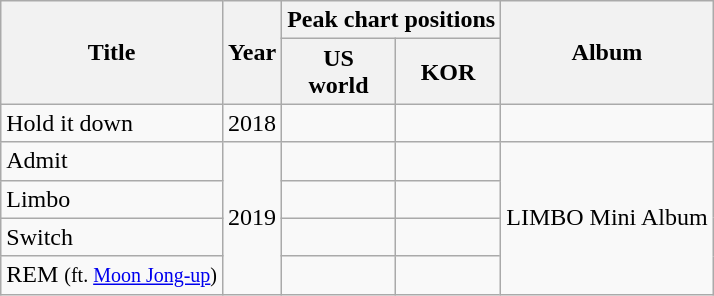<table class="wikitable">
<tr>
<th rowspan="2">Title</th>
<th rowspan="2">Year</th>
<th colspan="2">Peak chart positions</th>
<th rowspan="2">Album</th>
</tr>
<tr>
<th>US<br>world</th>
<th>KOR</th>
</tr>
<tr>
<td>Hold it down</td>
<td>2018</td>
<td></td>
<td></td>
<td></td>
</tr>
<tr>
<td>Admit</td>
<td rowspan = 4>2019</td>
<td></td>
<td></td>
<td rowspan = 4>LIMBO Mini Album</td>
</tr>
<tr>
<td>Limbo</td>
<td></td>
<td></td>
</tr>
<tr>
<td>Switch</td>
<td></td>
<td></td>
</tr>
<tr>
<td>REM <small>(ft. <a href='#'>Moon Jong-up</a>)</small></td>
<td></td>
<td></td>
</tr>
</table>
